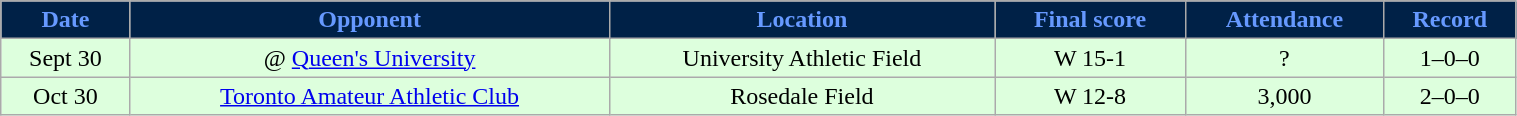<table class="wikitable" width="80%">
<tr align="center"  style="background:#002147;color:#6699FF;">
<td><strong>Date</strong></td>
<td><strong>Opponent</strong></td>
<td><strong>Location</strong></td>
<td><strong>Final score</strong></td>
<td><strong>Attendance</strong></td>
<td><strong>Record</strong></td>
</tr>
<tr align="center" bgcolor="#ddffdd">
<td>Sept 30</td>
<td>@ <a href='#'>Queen's University</a></td>
<td>University Athletic Field</td>
<td>W 15-1</td>
<td>?</td>
<td>1–0–0</td>
</tr>
<tr align="center" bgcolor="#ddffdd">
<td>Oct 30</td>
<td><a href='#'>Toronto Amateur Athletic Club</a></td>
<td>Rosedale Field</td>
<td>W 12-8</td>
<td>3,000</td>
<td>2–0–0</td>
</tr>
</table>
